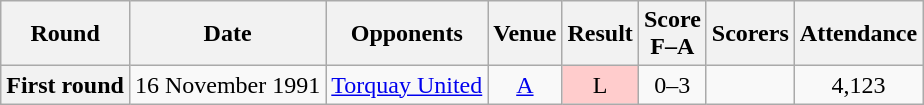<table class="wikitable plainrowheaders" style="text-align:center">
<tr>
<th scope="col">Round</th>
<th scope="col">Date</th>
<th scope="col">Opponents</th>
<th scope="col">Venue</th>
<th scope="col">Result</th>
<th scope="col">Score<br>F–A</th>
<th scope="col">Scorers</th>
<th scope="col">Attendance</th>
</tr>
<tr>
<th scope="row">First round</th>
<td align="left">16 November 1991</td>
<td align="left"><a href='#'>Torquay United</a></td>
<td><a href='#'>A</a></td>
<td style="background:#fcc">L</td>
<td>0–3</td>
<td></td>
<td>4,123</td>
</tr>
</table>
